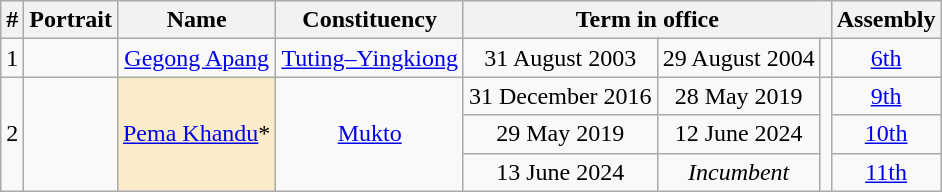<table class="wikitable plainrowheaders" style="text-align:center">
<tr align=center>
<th>#</th>
<th>Portrait</th>
<th>Name</th>
<th>Constituency</th>
<th colspan="3">Term in office</th>
<th>Assembly</th>
</tr>
<tr align="center">
<td>1</td>
<td></td>
<td><a href='#'>Gegong Apang</a></td>
<td><a href='#'>Tuting–Yingkiong</a></td>
<td>31 August 2003</td>
<td>29 August 2004</td>
<td></td>
<td><a href='#'>6th</a></td>
</tr>
<tr align="center">
<td rowspan="3">2</td>
<td rowspan="3"></td>
<td rowspan="3" style="background:#faecc8;text-align:center;"><a href='#'>Pema Khandu</a>*</td>
<td rowspan="3"><a href='#'>Mukto</a></td>
<td>31 December 2016</td>
<td>28 May 2019</td>
<td rowspan="3"></td>
<td><a href='#'>9th</a></td>
</tr>
<tr align="center">
<td>29 May 2019</td>
<td>12 June 2024</td>
<td><a href='#'>10th</a></td>
</tr>
<tr>
<td>13 June 2024</td>
<td><em>Incumbent</em></td>
<td><a href='#'>11th</a></td>
</tr>
</table>
